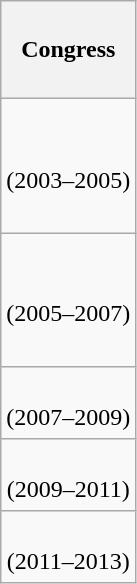<table class="wikitable" style="float:left; margin:0; margin-right:-0.5px; margin-top:14px; text-align:center;">
<tr style="white-space:nowrap; height:4.08em;">
<th>Congress</th>
</tr>
<tr style="white-space:nowrap; height:5.6em;">
<td><strong></strong><br>(2003–2005)</td>
</tr>
<tr style="white-space:nowrap; height:5.6em">
<td><strong></strong><br>(2005–2007)</td>
</tr>
<tr style="white-space:nowrap; height:3em">
<td><strong></strong><br>(2007–2009)</td>
</tr>
<tr style="white-space:nowrap; height:3em">
<td><strong></strong><br>(2009–2011)</td>
</tr>
<tr style="white-space:nowrap; height:3em">
<td><strong></strong><br>(2011–2013)</td>
</tr>
</table>
